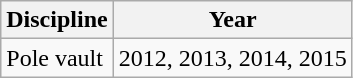<table class="wikitable">
<tr>
<th>Discipline</th>
<th>Year</th>
</tr>
<tr>
<td>Pole vault</td>
<td>2012, 2013, 2014, 2015</td>
</tr>
</table>
